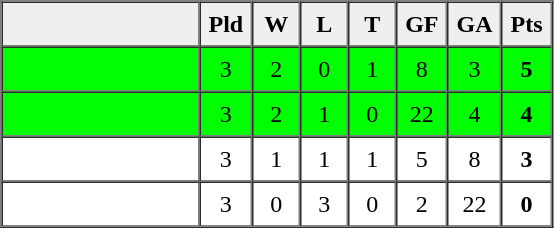<table border=1 cellpadding=5 cellspacing=0>
<tr>
<th bgcolor="#efefef" width="120"></th>
<th bgcolor="#efefef" width="20">Pld</th>
<th bgcolor="#efefef" width="20">W</th>
<th bgcolor="#efefef" width="20">L</th>
<th bgcolor="#efefef" width="20">T</th>
<th bgcolor="#efefef" width="20">GF</th>
<th bgcolor="#efefef" width="20">GA</th>
<th bgcolor="#efefef" width="20">Pts</th>
</tr>
<tr align=center bgcolor="lime">
<td align=left></td>
<td>3</td>
<td>2</td>
<td>0</td>
<td>1</td>
<td>8</td>
<td>3</td>
<td><strong>5</strong></td>
</tr>
<tr align=center bgcolor="lime">
<td align=left></td>
<td>3</td>
<td>2</td>
<td>1</td>
<td>0</td>
<td>22</td>
<td>4</td>
<td><strong>4</strong></td>
</tr>
<tr align=center>
<td align=left></td>
<td>3</td>
<td>1</td>
<td>1</td>
<td>1</td>
<td>5</td>
<td>8</td>
<td><strong>3</strong></td>
</tr>
<tr align=center>
<td align=left></td>
<td>3</td>
<td>0</td>
<td>3</td>
<td>0</td>
<td>2</td>
<td>22</td>
<td><strong>0</strong></td>
</tr>
<tr align=center>
</tr>
</table>
